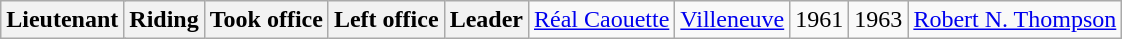<table class="wikitable">
<tr>
<th colspan="2">Lieutenant</th>
<th>Riding</th>
<th>Took office</th>
<th>Left office</th>
<th>Leader<br></th>
<td><a href='#'>Réal Caouette</a></td>
<td><a href='#'>Villeneuve</a></td>
<td>1961</td>
<td>1963</td>
<td><a href='#'>Robert N. Thompson</a></td>
</tr>
</table>
